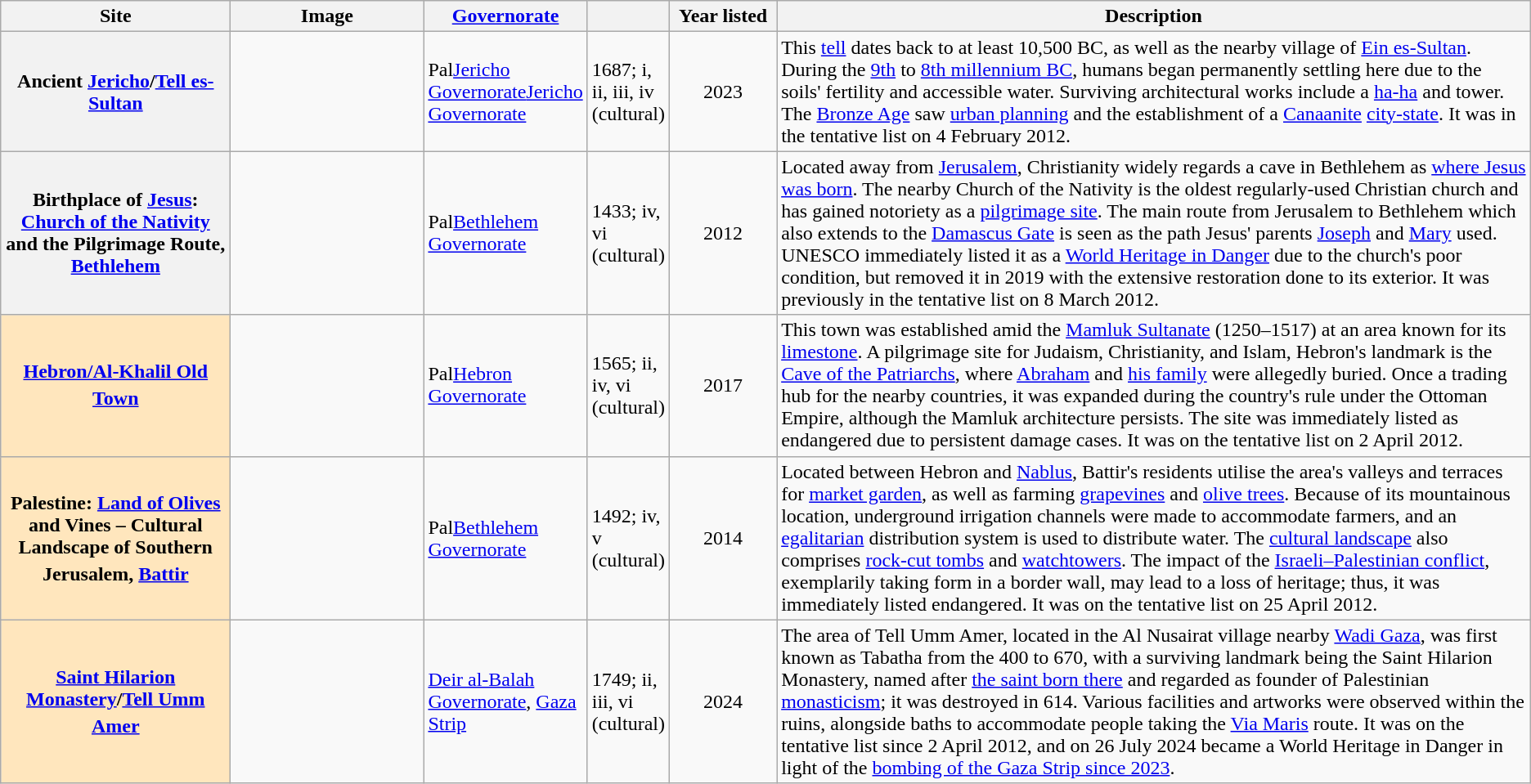<table class="wikitable sortable plainrowheaders">
<tr>
<th style="width:180px;" scope="col">Site</th>
<th class="unsortable" style="width:150px;" scope="col">Image</th>
<th style="width:100px;" scope="col"><a href='#'>Governorate</a></th>
<th style="width:50px;" scope="col"></th>
<th style="width:80px;" scope="col">Year listed</th>
<th scope="col" class="unsortable">Description</th>
</tr>
<tr>
<th scope="row">Ancient <a href='#'>Jericho</a>/<a href='#'>Tell es-Sultan</a></th>
<td></td>
<td><span>Pal<a href='#'>Jericho Governorate</a></span><a href='#'>Jericho Governorate</a></td>
<td>1687; i, ii, iii, iv (cultural)</td>
<td align="center">2023</td>
<td>This <a href='#'>tell</a> dates back to at least 10,500 BC, as well as the nearby village of <a href='#'>Ein es-Sultan</a>. During the <a href='#'>9th</a> to <a href='#'>8th millennium BC</a>, humans began permanently settling here due to the soils' fertility and accessible water. Surviving architectural works include a <a href='#'>ha-ha</a> and tower. The <a href='#'>Bronze Age</a> saw <a href='#'>urban planning</a> and the establishment of a <a href='#'>Canaanite</a> <a href='#'>city-state</a>. It was in the tentative list on 4 February 2012.</td>
</tr>
<tr>
<th scope="row">Birthplace of <a href='#'>Jesus</a>: <a href='#'>Church of the Nativity</a> and the Pilgrimage Route, <a href='#'>Bethlehem</a></th>
<td></td>
<td><span>Pal</span><a href='#'>Bethlehem Governorate</a></td>
<td>1433; iv, vi (cultural)</td>
<td align="center">2012</td>
<td>Located  away from <a href='#'>Jerusalem</a>, Christianity widely regards a cave in Bethlehem as <a href='#'>where Jesus was born</a>. The nearby Church of the Nativity is the oldest regularly-used Christian church and has gained notoriety as a <a href='#'>pilgrimage site</a>. The main route from Jerusalem to Bethlehem which also extends to the <a href='#'>Damascus Gate</a> is seen as the path Jesus' parents <a href='#'>Joseph</a> and <a href='#'>Mary</a> used. UNESCO immediately listed it as a <a href='#'>World Heritage in Danger</a> due to the church's poor condition, but removed it in 2019 with the extensive restoration done to its exterior. It was previously in the tentative list on 8 March 2012.</td>
</tr>
<tr>
<th scope="row" style="background:#ffe6bd;"><a href='#'>Hebron/Al-Khalil Old Town</a><sup></sup></th>
<td></td>
<td><span>Pal</span><a href='#'>Hebron Governorate</a></td>
<td>1565; ii, iv, vi (cultural)</td>
<td align="center">2017</td>
<td>This town was established amid the <a href='#'>Mamluk Sultanate</a> (1250–1517) at an area known for its <a href='#'>limestone</a>. A pilgrimage site for Judaism, Christianity, and Islam, Hebron's landmark is the <a href='#'>Cave of the Patriarchs</a>, where <a href='#'>Abraham</a> and <a href='#'>his family</a> were allegedly buried. Once a trading hub for the nearby countries, it was expanded during the country's rule under the Ottoman Empire, although the Mamluk architecture persists. The site was immediately listed as endangered due to persistent damage cases. It was on the tentative list on 2 April 2012.</td>
</tr>
<tr>
<th scope="row" style="background:#ffe6bd;">Palestine: <a href='#'>Land of Olives</a> and Vines – Cultural Landscape of Southern Jerusalem, <a href='#'>Battir</a><sup></sup></th>
<td></td>
<td><span>Pal</span><a href='#'>Bethlehem Governorate</a></td>
<td>1492; iv, v (cultural)</td>
<td align="center">2014</td>
<td>Located between Hebron and <a href='#'>Nablus</a>, Battir's residents utilise the area's valleys and terraces for <a href='#'>market garden</a>, as well as farming <a href='#'>grapevines</a> and <a href='#'>olive trees</a>. Because of its mountainous location, underground irrigation channels were made to accommodate farmers, and an <a href='#'>egalitarian</a> distribution system is used to distribute water. The <a href='#'>cultural landscape</a> also comprises <a href='#'>rock-cut tombs</a> and <a href='#'>watchtowers</a>. The impact of the <a href='#'>Israeli–Palestinian conflict</a>, exemplarily taking form in a border wall, may lead to a loss of heritage; thus, it was immediately listed endangered. It was on the tentative list on 25 April 2012.</td>
</tr>
<tr>
<th scope="row" style="background:#ffe6bd;"><a href='#'>Saint Hilarion Monastery</a>/<a href='#'>Tell Umm Amer</a><sup></sup></th>
<td></td>
<td><a href='#'>Deir al-Balah Governorate</a>, <a href='#'>Gaza Strip</a></td>
<td>1749; ii, iii, vi (cultural)</td>
<td align="center">2024</td>
<td>The area of Tell Umm Amer, located in the Al Nusairat village nearby <a href='#'>Wadi Gaza</a>, was first known as Tabatha from the 400 to 670, with a surviving landmark being the Saint Hilarion Monastery, named after <a href='#'>the saint born there</a> and regarded as founder of Palestinian <a href='#'>monasticism</a>; it was destroyed in 614. Various facilities and artworks were observed within the ruins, alongside baths to accommodate people taking the <a href='#'>Via Maris</a> route. It was on the tentative list since 2 April 2012, and on 26 July 2024 became a World Heritage in Danger in light of the <a href='#'>bombing of the Gaza Strip since 2023</a>.</td>
</tr>
</table>
